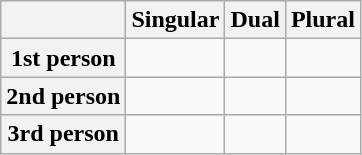<table class="wikitable">
<tr>
<th></th>
<th>Singular</th>
<th>Dual</th>
<th>Plural</th>
</tr>
<tr>
<th>1st person</th>
<td></td>
<td></td>
<td></td>
</tr>
<tr>
<th>2nd person</th>
<td></td>
<td></td>
<td></td>
</tr>
<tr>
<th>3rd person</th>
<td></td>
<td></td>
<td></td>
</tr>
</table>
